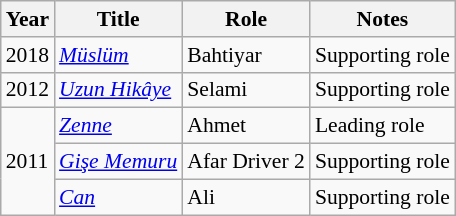<table class="wikitable" style="font-size: 90%;">
<tr>
<th>Year</th>
<th>Title</th>
<th>Role</th>
<th>Notes</th>
</tr>
<tr>
<td>2018</td>
<td><em><a href='#'>Müslüm</a></em></td>
<td>Bahtiyar</td>
<td>Supporting role</td>
</tr>
<tr>
<td>2012</td>
<td><em><a href='#'>Uzun Hikâye</a></em></td>
<td>Selami</td>
<td>Supporting role</td>
</tr>
<tr>
<td rowspan=3>2011</td>
<td><em><a href='#'>Zenne</a> </em></td>
<td>Ahmet</td>
<td>Leading role</td>
</tr>
<tr>
<td><em><a href='#'>Gişe Memuru</a></em></td>
<td>Afar Driver 2</td>
<td>Supporting role</td>
</tr>
<tr>
<td><em><a href='#'>Can</a> </em></td>
<td>Ali</td>
<td>Supporting role</td>
</tr>
</table>
